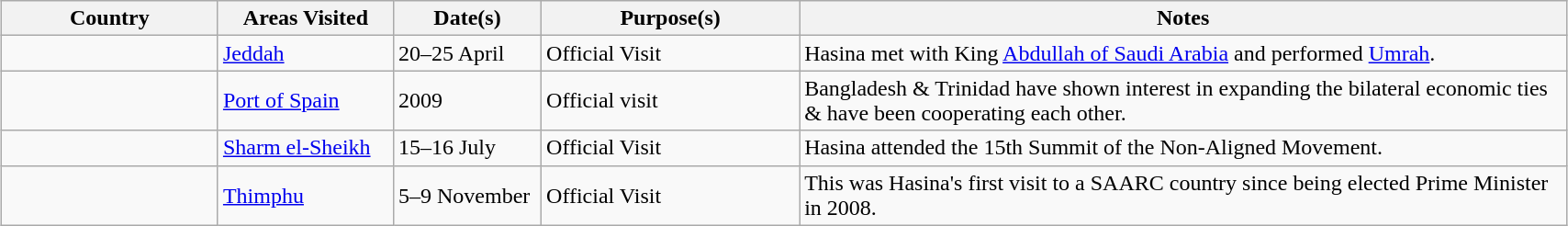<table class="wikitable outercollapse sortable" style="margin: 1em auto 1em auto">
<tr>
<th width=150>Country</th>
<th width=120>Areas Visited</th>
<th width=100>Date(s)</th>
<th width=180>Purpose(s)</th>
<th width=550>Notes</th>
</tr>
<tr>
<td></td>
<td><a href='#'>Jeddah</a></td>
<td>20–25 April</td>
<td>Official Visit</td>
<td>Hasina met with King <a href='#'>Abdullah of Saudi Arabia</a> and performed <a href='#'>Umrah</a>.</td>
</tr>
<tr>
<td></td>
<td><a href='#'>Port of Spain</a></td>
<td>2009</td>
<td>Official visit</td>
<td>Bangladesh & Trinidad have shown interest in expanding the bilateral economic ties & have been cooperating each other.</td>
</tr>
<tr>
<td></td>
<td><a href='#'>Sharm el-Sheikh</a></td>
<td>15–16 July</td>
<td>Official Visit</td>
<td>Hasina attended the 15th Summit of the Non-Aligned Movement.</td>
</tr>
<tr>
<td></td>
<td><a href='#'>Thimphu</a></td>
<td>5–9 November</td>
<td>Official Visit</td>
<td>This was Hasina's first visit to a SAARC country since being elected Prime Minister in 2008.</td>
</tr>
</table>
